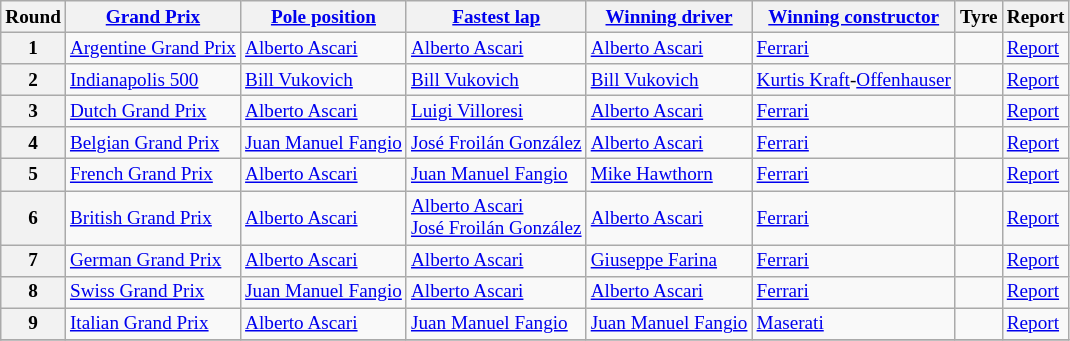<table class="wikitable" style="font-size:80%">
<tr>
<th>Round</th>
<th><a href='#'>Grand Prix</a></th>
<th><a href='#'>Pole position</a></th>
<th><a href='#'>Fastest lap</a></th>
<th><a href='#'>Winning driver</a></th>
<th><a href='#'>Winning constructor</a></th>
<th>Tyre</th>
<th>Report</th>
</tr>
<tr>
<th>1</th>
<td> <a href='#'>Argentine Grand Prix</a></td>
<td> <a href='#'>Alberto Ascari</a></td>
<td> <a href='#'>Alberto Ascari</a></td>
<td> <a href='#'>Alberto Ascari</a></td>
<td> <a href='#'>Ferrari</a></td>
<td></td>
<td><a href='#'>Report</a></td>
</tr>
<tr>
<th>2</th>
<td> <a href='#'>Indianapolis 500</a></td>
<td> <a href='#'>Bill Vukovich</a></td>
<td> <a href='#'>Bill Vukovich</a></td>
<td> <a href='#'>Bill Vukovich</a></td>
<td> <a href='#'>Kurtis Kraft</a>-<a href='#'>Offenhauser</a></td>
<td></td>
<td><a href='#'>Report</a></td>
</tr>
<tr>
<th>3</th>
<td> <a href='#'>Dutch Grand Prix</a></td>
<td> <a href='#'>Alberto Ascari</a></td>
<td> <a href='#'>Luigi Villoresi</a></td>
<td> <a href='#'>Alberto Ascari</a></td>
<td> <a href='#'>Ferrari</a></td>
<td></td>
<td><a href='#'>Report</a></td>
</tr>
<tr>
<th>4</th>
<td> <a href='#'>Belgian Grand Prix</a></td>
<td> <a href='#'>Juan Manuel Fangio</a></td>
<td> <a href='#'>José Froilán González</a></td>
<td> <a href='#'>Alberto Ascari</a></td>
<td> <a href='#'>Ferrari</a></td>
<td></td>
<td><a href='#'>Report</a></td>
</tr>
<tr>
<th>5</th>
<td> <a href='#'>French Grand Prix</a></td>
<td> <a href='#'>Alberto Ascari</a></td>
<td> <a href='#'>Juan Manuel Fangio</a></td>
<td> <a href='#'>Mike Hawthorn</a></td>
<td> <a href='#'>Ferrari</a></td>
<td></td>
<td><a href='#'>Report</a></td>
</tr>
<tr>
<th>6</th>
<td> <a href='#'>British Grand Prix</a></td>
<td> <a href='#'>Alberto Ascari</a></td>
<td> <a href='#'>Alberto Ascari</a><br> <a href='#'>José Froilán González</a></td>
<td> <a href='#'>Alberto Ascari</a></td>
<td> <a href='#'>Ferrari</a></td>
<td></td>
<td><a href='#'>Report</a></td>
</tr>
<tr>
<th>7</th>
<td> <a href='#'>German Grand Prix</a></td>
<td> <a href='#'>Alberto Ascari</a></td>
<td> <a href='#'>Alberto Ascari</a></td>
<td> <a href='#'>Giuseppe Farina</a></td>
<td> <a href='#'>Ferrari</a></td>
<td></td>
<td><a href='#'>Report</a></td>
</tr>
<tr>
<th>8</th>
<td> <a href='#'>Swiss Grand Prix</a></td>
<td> <a href='#'>Juan Manuel Fangio</a></td>
<td> <a href='#'>Alberto Ascari</a></td>
<td> <a href='#'>Alberto Ascari</a></td>
<td> <a href='#'>Ferrari</a></td>
<td></td>
<td><a href='#'>Report</a></td>
</tr>
<tr>
<th>9</th>
<td> <a href='#'>Italian Grand Prix</a></td>
<td> <a href='#'>Alberto Ascari</a></td>
<td> <a href='#'>Juan Manuel Fangio</a></td>
<td> <a href='#'>Juan Manuel Fangio</a></td>
<td> <a href='#'>Maserati</a></td>
<td></td>
<td><a href='#'>Report</a></td>
</tr>
<tr>
</tr>
</table>
